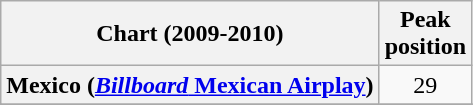<table class="wikitable plainrowheaders sortable" style="text-align:center">
<tr>
<th scope="col">Chart (2009-2010)</th>
<th scope="col">Peak<br>position</th>
</tr>
<tr>
<th scope="row">Mexico (<a href='#'><em>Billboard</em> Mexican Airplay</a>)</th>
<td>29</td>
</tr>
<tr>
</tr>
<tr>
</tr>
<tr>
</tr>
</table>
